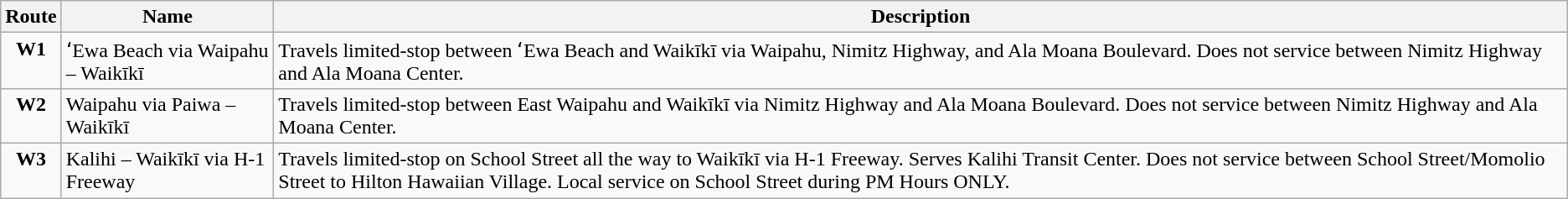<table class="wikitable sticky-header">
<tr>
<th>Route</th>
<th>Name</th>
<th>Description</th>
</tr>
<tr>
<td style="vertical-align:top" align="center"><div><strong>W1</strong></div></td>
<td>ʻEwa Beach via Waipahu – Waikīkī</td>
<td>Travels limited-stop between ʻEwa Beach and Waikīkī via Waipahu, Nimitz Highway, and Ala Moana Boulevard. Does not service between Nimitz Highway and Ala Moana Center.</td>
</tr>
<tr>
<td style="vertical-align:top" align="center"><div><strong>W2</strong></div></td>
<td>Waipahu via Paiwa – Waikīkī</td>
<td>Travels limited-stop between East Waipahu and Waikīkī via Nimitz Highway and Ala Moana Boulevard. Does not service between Nimitz Highway and Ala Moana Center.</td>
</tr>
<tr>
<td style="vertical-align:top" align="center"><div><strong>W3</strong></div></td>
<td>Kalihi – Waikīkī via H-1 Freeway</td>
<td>Travels limited-stop on School Street all the way to Waikīkī via H-1 Freeway. Serves Kalihi Transit Center. Does not service between School Street/Momolio Street to Hilton Hawaiian Village. Local service on School Street during PM Hours ONLY.</td>
</tr>
</table>
